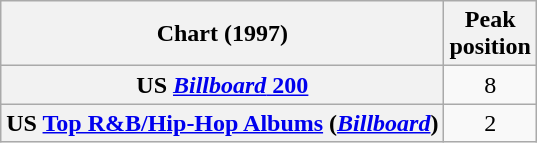<table class="wikitable sortable plainrowheaders" style="text-align:center">
<tr>
<th scope="col">Chart (1997)</th>
<th scope="col">Peak<br> position</th>
</tr>
<tr>
<th scope="row">US <a href='#'><em>Billboard</em> 200</a></th>
<td>8</td>
</tr>
<tr>
<th scope="row">US <a href='#'>Top R&B/Hip-Hop Albums</a> (<em><a href='#'>Billboard</a></em>)</th>
<td>2</td>
</tr>
</table>
